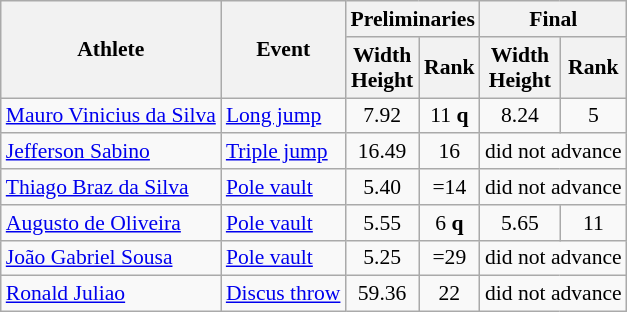<table class=wikitable style="font-size:90%;">
<tr>
<th rowspan="2">Athlete</th>
<th rowspan="2">Event</th>
<th colspan="2">Preliminaries</th>
<th colspan="2">Final</th>
</tr>
<tr>
<th>Width<br>Height</th>
<th>Rank</th>
<th>Width<br>Height</th>
<th>Rank</th>
</tr>
<tr style="border-top: single;">
<td><a href='#'>Mauro Vinicius da Silva</a></td>
<td><a href='#'>Long jump</a></td>
<td align=center>7.92</td>
<td align=center>11 <strong>q</strong></td>
<td align=center>8.24</td>
<td align=center>5</td>
</tr>
<tr style="border-top: single;">
<td><a href='#'>Jefferson Sabino</a></td>
<td><a href='#'>Triple jump</a></td>
<td align=center>16.49</td>
<td align=center>16</td>
<td align=center colspan=2>did not advance</td>
</tr>
<tr style="border-top: single;">
<td><a href='#'>Thiago Braz da Silva</a></td>
<td><a href='#'>Pole vault</a></td>
<td align=center>5.40</td>
<td align=center>=14</td>
<td align=center colspan=2>did not advance</td>
</tr>
<tr style="border-top: single;">
<td><a href='#'>Augusto de Oliveira</a></td>
<td><a href='#'>Pole vault</a></td>
<td align=center>5.55</td>
<td align=center>6 <strong>q</strong></td>
<td align=center>5.65</td>
<td align=center>11</td>
</tr>
<tr style="border-top: single;">
<td><a href='#'>João Gabriel Sousa</a></td>
<td><a href='#'>Pole vault</a></td>
<td align=center>5.25</td>
<td align=center>=29</td>
<td align=center colspan=2>did not advance</td>
</tr>
<tr style="border-top: single;">
<td><a href='#'>Ronald Juliao</a></td>
<td><a href='#'>Discus throw</a></td>
<td align=center>59.36</td>
<td align=center>22</td>
<td align=center colspan=2>did not advance</td>
</tr>
</table>
